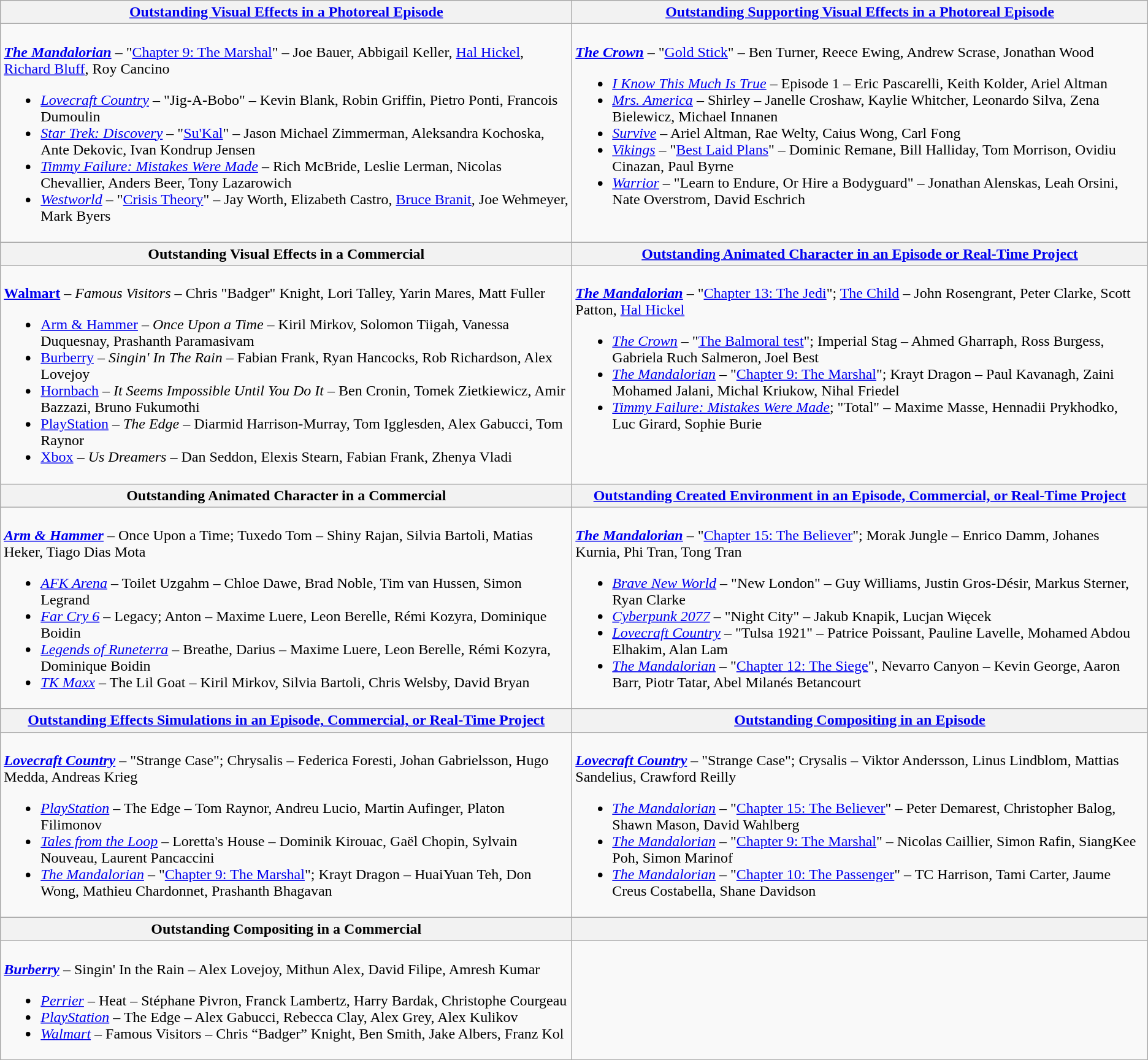<table class=wikitable style="width=100%">
<tr>
<th style="width=50%"><strong><a href='#'>Outstanding Visual Effects in a Photoreal Episode</a></strong></th>
<th style="width=50%"><strong><a href='#'>Outstanding Supporting Visual Effects in a Photoreal Episode</a></strong></th>
</tr>
<tr>
<td valign="top"><br><strong><em><a href='#'>The Mandalorian</a></em></strong> – "<a href='#'>Chapter 9: The Marshal</a>" – Joe Bauer, Abbigail Keller, <a href='#'>Hal Hickel</a>, <a href='#'>Richard Bluff</a>, Roy Cancino<ul><li><em><a href='#'>Lovecraft Country</a></em> – "Jig-A-Bobo" – Kevin Blank, Robin Griffin, Pietro Ponti, Francois Dumoulin</li><li><em><a href='#'>Star Trek: Discovery</a></em> – "<a href='#'>Su'Kal</a>" – Jason Michael Zimmerman, Aleksandra Kochoska, Ante Dekovic, Ivan Kondrup Jensen</li><li><em><a href='#'>Timmy Failure: Mistakes Were Made</a></em> – Rich McBride, Leslie Lerman, Nicolas Chevallier, Anders Beer, Tony Lazarowich</li><li><em><a href='#'>Westworld</a></em> – "<a href='#'>Crisis Theory</a>" – Jay Worth, Elizabeth Castro, <a href='#'>Bruce Branit</a>, Joe Wehmeyer, Mark Byers</li></ul></td>
<td valign="top"><br><strong><em><a href='#'>The Crown</a></em></strong> – "<a href='#'>Gold Stick</a>" – Ben Turner, Reece Ewing, Andrew Scrase, Jonathan Wood<ul><li><em><a href='#'>I Know This Much Is True</a></em> – Episode 1 – Eric Pascarelli, Keith Kolder, Ariel Altman</li><li><em><a href='#'>Mrs. America</a></em> – Shirley – Janelle Croshaw, Kaylie Whitcher, Leonardo Silva, Zena Bielewicz, Michael Innanen</li><li><em><a href='#'>Survive</a></em> – Ariel Altman, Rae Welty, Caius Wong, Carl Fong</li><li><em><a href='#'>Vikings</a></em> – "<a href='#'>Best Laid Plans</a>" – Dominic Remane, Bill Halliday, Tom Morrison, Ovidiu Cinazan, Paul Byrne</li><li><em><a href='#'>Warrior</a></em> – "Learn to Endure, Or Hire a Bodyguard" – Jonathan Alenskas, Leah Orsini, Nate Overstrom, David Eschrich</li></ul></td>
</tr>
<tr>
<th style="width=50%"><strong>Outstanding Visual Effects in a Commercial</strong></th>
<th style="width=50%"><strong><a href='#'>Outstanding Animated Character in an Episode or Real-Time Project</a></strong></th>
</tr>
<tr>
<td valign="top"><br><strong><a href='#'>Walmart</a></strong> – <em>Famous Visitors</em> – Chris "Badger" Knight, Lori Talley, Yarin Mares, Matt Fuller<ul><li><a href='#'>Arm & Hammer</a> – <em>Once Upon a Time</em> – Kiril Mirkov, Solomon Tiigah, Vanessa Duquesnay, Prashanth Paramasivam</li><li><a href='#'>Burberry</a> – <em>Singin' In The Rain</em> – Fabian Frank, Ryan Hancocks, Rob Richardson, Alex Lovejoy</li><li><a href='#'>Hornbach</a> – <em>It Seems Impossible Until You Do It</em> – Ben Cronin, Tomek Zietkiewicz, Amir Bazzazi, Bruno Fukumothi</li><li><a href='#'>PlayStation</a> – <em>The Edge</em> – Diarmid Harrison-Murray, Tom Igglesden, Alex Gabucci, Tom Raynor</li><li><a href='#'>Xbox</a> – <em>Us Dreamers</em> – Dan Seddon, Elexis Stearn, Fabian Frank, Zhenya Vladi</li></ul></td>
<td valign="top"><br><strong><em><a href='#'>The Mandalorian</a></em></strong> – "<a href='#'>Chapter 13: The Jedi</a>"; <a href='#'>The Child</a> – John Rosengrant, Peter Clarke, Scott Patton, <a href='#'>Hal Hickel</a><ul><li><em><a href='#'>The Crown</a></em> – "<a href='#'>The Balmoral test</a>"; Imperial Stag – Ahmed Gharraph, Ross Burgess, Gabriela Ruch Salmeron, Joel Best</li><li><em><a href='#'>The Mandalorian</a></em> – "<a href='#'>Chapter 9: The Marshal</a>"; Krayt Dragon – Paul Kavanagh, Zaini Mohamed Jalani, Michal Kriukow, Nihal Friedel</li><li><em><a href='#'>Timmy Failure: Mistakes Were Made</a></em>; "Total" – Maxime Masse, Hennadii Prykhodko, Luc Girard, Sophie Burie</li></ul></td>
</tr>
<tr>
<th style="width=50%"><strong>Outstanding Animated Character in a Commercial</strong></th>
<th style="width=50%"><strong><a href='#'>Outstanding Created Environment in an Episode, Commercial, or Real-Time Project</a></strong></th>
</tr>
<tr>
<td valign="top"><br><strong><em><a href='#'>Arm & Hammer</a></em></strong> – Once Upon a Time; Tuxedo Tom – Shiny Rajan, Silvia Bartoli, Matias Heker, Tiago Dias Mota<ul><li><em><a href='#'>AFK Arena</a></em> – Toilet Uzgahm – Chloe Dawe, Brad Noble, Tim van Hussen, Simon Legrand</li><li><em><a href='#'>Far Cry 6</a></em> – Legacy; Anton – Maxime Luere, Leon Berelle, Rémi Kozyra, Dominique Boidin</li><li><em><a href='#'>Legends of Runeterra</a></em> – Breathe, Darius – Maxime Luere, Leon Berelle, Rémi Kozyra, Dominique Boidin</li><li><em><a href='#'>TK Maxx</a></em> – The Lil Goat – Kiril Mirkov, Silvia Bartoli, Chris Welsby, David Bryan</li></ul></td>
<td valign="top"><br><strong><em><a href='#'>The Mandalorian</a></em></strong> – "<a href='#'>Chapter 15: The Believer</a>"; Morak Jungle – Enrico Damm, Johanes Kurnia, Phi Tran, Tong Tran<ul><li><em><a href='#'>Brave New World</a></em> – "New London" – Guy Williams, Justin Gros-Désir, Markus Sterner, Ryan Clarke</li><li><em><a href='#'>Cyberpunk 2077</a></em> – "Night City" – Jakub Knapik, Lucjan Więcek</li><li><em><a href='#'>Lovecraft Country</a></em> – "Tulsa 1921" – Patrice Poissant, Pauline Lavelle, Mohamed Abdou Elhakim, Alan Lam</li><li><em><a href='#'>The Mandalorian</a></em> – "<a href='#'>Chapter 12: The Siege</a>", Nevarro Canyon – Kevin George, Aaron Barr, Piotr Tatar, Abel Milanés Betancourt</li></ul></td>
</tr>
<tr>
<th style="width=50%"><strong><a href='#'>Outstanding Effects Simulations in an Episode, Commercial, or Real-Time Project</a></strong></th>
<th style="width=50%"><strong><a href='#'>Outstanding Compositing in an Episode</a></strong></th>
</tr>
<tr>
<td valign="top"><br><strong><em><a href='#'>Lovecraft Country</a></em></strong> – "Strange Case"; Chrysalis – Federica Foresti, Johan Gabrielsson, Hugo Medda, Andreas Krieg<ul><li><em><a href='#'>PlayStation</a></em> – The Edge – Tom Raynor, Andreu Lucio, Martin Aufinger, Platon Filimonov</li><li><em><a href='#'>Tales from the Loop</a></em> – Loretta's House – Dominik Kirouac, Gaël Chopin, Sylvain Nouveau, Laurent Pancaccini</li><li><em><a href='#'>The Mandalorian</a></em> – "<a href='#'>Chapter 9: The Marshal</a>"; Krayt Dragon – HuaiYuan Teh, Don Wong, Mathieu Chardonnet, Prashanth Bhagavan</li></ul></td>
<td valign="top"><br><strong><em><a href='#'>Lovecraft Country</a></em></strong> – "Strange Case"; Crysalis – Viktor Andersson, Linus Lindblom, Mattias Sandelius, Crawford Reilly<ul><li><em><a href='#'>The Mandalorian</a></em> – "<a href='#'>Chapter 15: The Believer</a>" – Peter Demarest, Christopher Balog, Shawn Mason, David Wahlberg</li><li><em><a href='#'>The Mandalorian</a></em> – "<a href='#'>Chapter 9: The Marshal</a>" – Nicolas Caillier, Simon Rafin, SiangKee Poh, Simon Marinof</li><li><em><a href='#'>The Mandalorian</a></em> – "<a href='#'>Chapter 10: The Passenger</a>" – TC Harrison, Tami Carter, Jaume Creus Costabella, Shane Davidson</li></ul></td>
</tr>
<tr>
<th style="width=50%"><strong>Outstanding Compositing in a Commercial</strong></th>
<th style="width=50%"></th>
</tr>
<tr>
<td valign="top"><br><strong><em><a href='#'>Burberry</a></em></strong> – Singin' In the Rain – Alex Lovejoy, Mithun Alex, David Filipe, Amresh Kumar<ul><li><em><a href='#'>Perrier</a></em> – Heat – Stéphane Pivron, Franck Lambertz, Harry Bardak, Christophe Courgeau</li><li><em><a href='#'>PlayStation</a></em> – The Edge – Alex Gabucci, Rebecca Clay, Alex Grey, Alex Kulikov</li><li><em><a href='#'>Walmart</a></em> – Famous Visitors – Chris “Badger” Knight, Ben Smith, Jake Albers, Franz Kol</li></ul></td>
<td valign="top"></td>
</tr>
</table>
